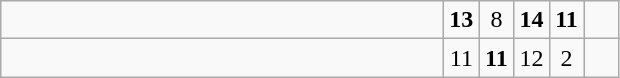<table class="wikitable">
<tr>
<td style="width:18em"><strong></strong></td>
<td align=center style="width:1em"><strong>13</strong></td>
<td align=center style="width:1em">8</td>
<td align=center style="width:1em"><strong>14</strong></td>
<td align=center style="width:1em"><strong>11</strong></td>
<td align=center style="width:1em"></td>
</tr>
<tr>
<td style="width:18em"></td>
<td align=center style="width:1em">11</td>
<td align=center style="width:1em"><strong>11</strong></td>
<td align=center style="width:1em">12</td>
<td align=center style="width:1em">2</td>
<td align=center style="width:1em"></td>
</tr>
</table>
